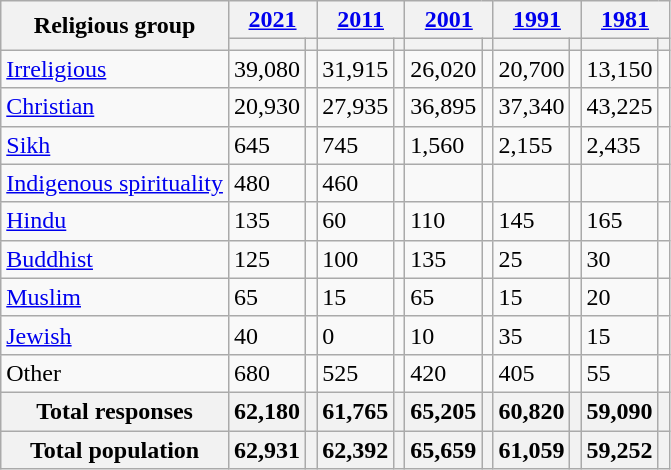<table class="wikitable sortable">
<tr>
<th rowspan="2">Religious group</th>
<th colspan="2"><a href='#'>2021</a></th>
<th colspan="2"><a href='#'>2011</a></th>
<th colspan="2"><a href='#'>2001</a></th>
<th colspan="2"><a href='#'>1991</a></th>
<th colspan="2"><a href='#'>1981</a></th>
</tr>
<tr>
<th><a href='#'></a></th>
<th></th>
<th></th>
<th></th>
<th></th>
<th></th>
<th></th>
<th></th>
<th></th>
<th></th>
</tr>
<tr>
<td><a href='#'>Irreligious</a></td>
<td>39,080</td>
<td></td>
<td>31,915</td>
<td></td>
<td>26,020</td>
<td></td>
<td>20,700</td>
<td></td>
<td>13,150</td>
<td></td>
</tr>
<tr>
<td><a href='#'>Christian</a></td>
<td>20,930</td>
<td></td>
<td>27,935</td>
<td></td>
<td>36,895</td>
<td></td>
<td>37,340</td>
<td></td>
<td>43,225</td>
<td></td>
</tr>
<tr>
<td><a href='#'>Sikh</a></td>
<td>645</td>
<td></td>
<td>745</td>
<td></td>
<td>1,560</td>
<td></td>
<td>2,155</td>
<td></td>
<td>2,435</td>
<td></td>
</tr>
<tr>
<td><a href='#'>Indigenous spirituality</a></td>
<td>480</td>
<td></td>
<td>460</td>
<td></td>
<td></td>
<td></td>
<td></td>
<td></td>
<td></td>
<td></td>
</tr>
<tr>
<td><a href='#'>Hindu</a></td>
<td>135</td>
<td></td>
<td>60</td>
<td></td>
<td>110</td>
<td></td>
<td>145</td>
<td></td>
<td>165</td>
<td></td>
</tr>
<tr>
<td><a href='#'>Buddhist</a></td>
<td>125</td>
<td></td>
<td>100</td>
<td></td>
<td>135</td>
<td></td>
<td>25</td>
<td></td>
<td>30</td>
<td></td>
</tr>
<tr>
<td><a href='#'>Muslim</a></td>
<td>65</td>
<td></td>
<td>15</td>
<td></td>
<td>65</td>
<td></td>
<td>15</td>
<td></td>
<td>20</td>
<td></td>
</tr>
<tr>
<td><a href='#'>Jewish</a></td>
<td>40</td>
<td></td>
<td>0</td>
<td></td>
<td>10</td>
<td></td>
<td>35</td>
<td></td>
<td>15</td>
<td></td>
</tr>
<tr>
<td>Other</td>
<td>680</td>
<td></td>
<td>525</td>
<td></td>
<td>420</td>
<td></td>
<td>405</td>
<td></td>
<td>55</td>
<td></td>
</tr>
<tr class="sortbottom">
<th>Total responses</th>
<th>62,180</th>
<th></th>
<th>61,765</th>
<th></th>
<th>65,205</th>
<th></th>
<th>60,820</th>
<th></th>
<th>59,090</th>
<th></th>
</tr>
<tr class="sortbottom">
<th>Total population</th>
<th>62,931</th>
<th></th>
<th>62,392</th>
<th></th>
<th>65,659</th>
<th></th>
<th>61,059</th>
<th></th>
<th>59,252</th>
<th></th>
</tr>
</table>
